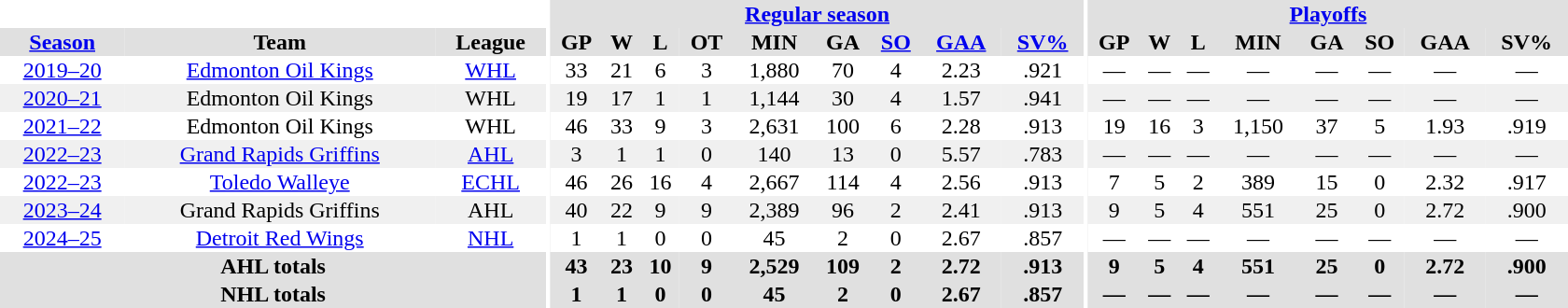<table border="0" cellpadding="1" cellspacing="0" style="text-align:center; width:70em;">
<tr bgcolor="#e0e0e0">
<th colspan="3" bgcolor="#ffffff"></th>
<th rowspan="99" bgcolor="#ffffff"></th>
<th colspan="9" bgcolor="#e0e0e0"><a href='#'>Regular season</a></th>
<th rowspan="99" bgcolor="#ffffff"></th>
<th colspan="8" bgcolor="#e0e0e0"><a href='#'>Playoffs</a></th>
</tr>
<tr bgcolor="#e0e0e0">
<th><a href='#'>Season</a></th>
<th>Team</th>
<th>League</th>
<th>GP</th>
<th>W</th>
<th>L</th>
<th>OT</th>
<th>MIN</th>
<th>GA</th>
<th><a href='#'>SO</a></th>
<th><a href='#'>GAA</a></th>
<th><a href='#'>SV%</a></th>
<th>GP</th>
<th>W</th>
<th>L</th>
<th>MIN</th>
<th>GA</th>
<th>SO</th>
<th>GAA</th>
<th>SV%</th>
</tr>
<tr>
<td><a href='#'>2019–20</a></td>
<td><a href='#'>Edmonton Oil Kings</a></td>
<td><a href='#'>WHL</a></td>
<td>33</td>
<td>21</td>
<td>6</td>
<td>3</td>
<td>1,880</td>
<td>70</td>
<td>4</td>
<td>2.23</td>
<td>.921</td>
<td>—</td>
<td>—</td>
<td>—</td>
<td>—</td>
<td>—</td>
<td>—</td>
<td>—</td>
<td>—</td>
</tr>
<tr bgcolor="#f0f0f0">
<td><a href='#'>2020–21</a></td>
<td>Edmonton Oil Kings</td>
<td>WHL</td>
<td>19</td>
<td>17</td>
<td>1</td>
<td>1</td>
<td>1,144</td>
<td>30</td>
<td>4</td>
<td>1.57</td>
<td>.941</td>
<td>—</td>
<td>—</td>
<td>—</td>
<td>—</td>
<td>—</td>
<td>—</td>
<td>—</td>
<td>—</td>
</tr>
<tr>
<td><a href='#'>2021–22</a></td>
<td>Edmonton Oil Kings</td>
<td>WHL</td>
<td>46</td>
<td>33</td>
<td>9</td>
<td>3</td>
<td>2,631</td>
<td>100</td>
<td>6</td>
<td>2.28</td>
<td>.913</td>
<td>19</td>
<td>16</td>
<td>3</td>
<td>1,150</td>
<td>37</td>
<td>5</td>
<td>1.93</td>
<td>.919</td>
</tr>
<tr bgcolor="#f0f0f0">
<td><a href='#'>2022–23</a></td>
<td><a href='#'>Grand Rapids Griffins</a></td>
<td><a href='#'>AHL</a></td>
<td>3</td>
<td>1</td>
<td>1</td>
<td>0</td>
<td>140</td>
<td>13</td>
<td>0</td>
<td>5.57</td>
<td>.783</td>
<td>—</td>
<td>—</td>
<td>—</td>
<td>—</td>
<td>—</td>
<td>—</td>
<td>—</td>
<td>—</td>
</tr>
<tr>
<td><a href='#'>2022–23</a></td>
<td><a href='#'>Toledo Walleye</a></td>
<td><a href='#'>ECHL</a></td>
<td>46</td>
<td>26</td>
<td>16</td>
<td>4</td>
<td>2,667</td>
<td>114</td>
<td>4</td>
<td>2.56</td>
<td>.913</td>
<td>7</td>
<td>5</td>
<td>2</td>
<td>389</td>
<td>15</td>
<td>0</td>
<td>2.32</td>
<td>.917</td>
</tr>
<tr bgcolor="#f0f0f0">
<td><a href='#'>2023–24</a></td>
<td>Grand Rapids Griffins</td>
<td>AHL</td>
<td>40</td>
<td>22</td>
<td>9</td>
<td>9</td>
<td>2,389</td>
<td>96</td>
<td>2</td>
<td>2.41</td>
<td>.913</td>
<td>9</td>
<td>5</td>
<td>4</td>
<td>551</td>
<td>25</td>
<td>0</td>
<td>2.72</td>
<td>.900</td>
</tr>
<tr>
<td><a href='#'>2024–25</a></td>
<td><a href='#'>Detroit Red Wings</a></td>
<td><a href='#'>NHL</a></td>
<td>1</td>
<td>1</td>
<td>0</td>
<td>0</td>
<td>45</td>
<td>2</td>
<td>0</td>
<td>2.67</td>
<td>.857</td>
<td>—</td>
<td>—</td>
<td>—</td>
<td>—</td>
<td>—</td>
<td>—</td>
<td>—</td>
<td>—</td>
</tr>
<tr bgcolor="#e0e0e0">
<th colspan="3">AHL totals</th>
<th>43</th>
<th>23</th>
<th>10</th>
<th>9</th>
<th>2,529</th>
<th>109</th>
<th>2</th>
<th>2.72</th>
<th>.913</th>
<th>9</th>
<th>5</th>
<th>4</th>
<th>551</th>
<th>25</th>
<th>0</th>
<th>2.72</th>
<th>.900</th>
</tr>
<tr bgcolor="#e0e0e0">
<th colspan="3">NHL totals</th>
<th>1</th>
<th>1</th>
<th>0</th>
<th>0</th>
<th>45</th>
<th>2</th>
<th>0</th>
<th>2.67</th>
<th>.857</th>
<th>—</th>
<th>—</th>
<th>—</th>
<th>—</th>
<th>—</th>
<th>—</th>
<th>—</th>
<th>—</th>
</tr>
</table>
